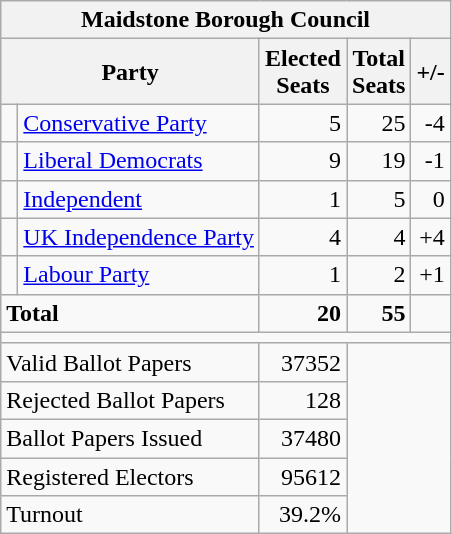<table class="wikitable" border="1" style="text-align:right; font-size:100%">
<tr>
<th align=center colspan=5>Maidstone Borough Council</th>
</tr>
<tr>
<th align=left colspan=2>Party</th>
<th align=center>Elected<br>Seats</th>
<th align=center>Total<br>Seats</th>
<th align=center>+/-</th>
</tr>
<tr>
<td bgcolor=> </td>
<td align=left><a href='#'>Conservative Party</a></td>
<td>5</td>
<td>25</td>
<td>-4</td>
</tr>
<tr>
<td bgcolor=> </td>
<td align=left><a href='#'>Liberal Democrats</a></td>
<td>9</td>
<td>19</td>
<td>-1</td>
</tr>
<tr>
<td></td>
<td align=left><a href='#'>Independent</a></td>
<td>1</td>
<td>5</td>
<td>0</td>
</tr>
<tr>
<td bgcolor=> </td>
<td align=left><a href='#'>UK Independence Party</a></td>
<td>4</td>
<td>4</td>
<td>+4</td>
</tr>
<tr>
<td bgcolor=> </td>
<td align=left><a href='#'>Labour Party</a></td>
<td>1</td>
<td>2</td>
<td>+1</td>
</tr>
<tr>
<td align=left colspan=2><strong>Total</strong></td>
<td><strong>20</strong></td>
<td><strong>55</strong></td>
<td></td>
</tr>
<tr>
<td align=left colspan=5></td>
</tr>
<tr>
<td align=left colspan=2>Valid Ballot Papers</td>
<td>37352</td>
<td rowspan=5 colspan=2></td>
</tr>
<tr>
<td align=left colspan=2>Rejected Ballot Papers</td>
<td>128</td>
</tr>
<tr>
<td align=left colspan=2>Ballot Papers Issued</td>
<td>37480</td>
</tr>
<tr>
<td align=left colspan=2>Registered Electors</td>
<td>95612</td>
</tr>
<tr>
<td align=left colspan=2>Turnout</td>
<td>39.2%</td>
</tr>
</table>
